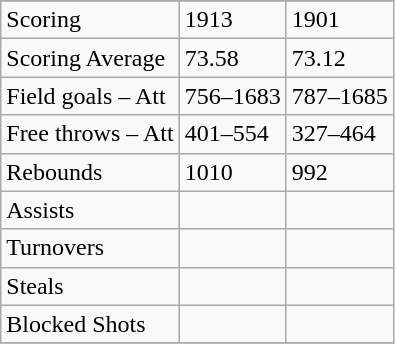<table class="wikitable">
<tr>
</tr>
<tr>
<td>Scoring</td>
<td>1913</td>
<td>1901</td>
</tr>
<tr>
<td>Scoring Average</td>
<td>73.58</td>
<td>73.12</td>
</tr>
<tr>
<td>Field goals – Att</td>
<td>756–1683</td>
<td>787–1685</td>
</tr>
<tr>
<td>Free throws – Att</td>
<td>401–554</td>
<td>327–464</td>
</tr>
<tr>
<td>Rebounds</td>
<td>1010</td>
<td>992</td>
</tr>
<tr>
<td>Assists</td>
<td></td>
<td></td>
</tr>
<tr>
<td>Turnovers</td>
<td></td>
<td></td>
</tr>
<tr>
<td>Steals</td>
<td></td>
<td></td>
</tr>
<tr>
<td>Blocked Shots</td>
<td></td>
<td></td>
</tr>
<tr>
</tr>
</table>
